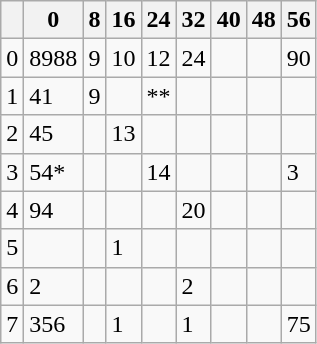<table class="wikitable">
<tr>
<th></th>
<th>0</th>
<th>8</th>
<th>16</th>
<th>24</th>
<th>32</th>
<th>40</th>
<th>48</th>
<th>56</th>
</tr>
<tr>
<td>0</td>
<td>8988</td>
<td>9</td>
<td>10</td>
<td>12</td>
<td>24</td>
<td></td>
<td></td>
<td>90</td>
</tr>
<tr>
<td>1</td>
<td>41</td>
<td>9</td>
<td></td>
<td>**</td>
<td></td>
<td></td>
<td></td>
<td></td>
</tr>
<tr>
<td>2</td>
<td>45</td>
<td></td>
<td>13</td>
<td></td>
<td></td>
<td></td>
<td></td>
<td></td>
</tr>
<tr>
<td>3</td>
<td>54*</td>
<td></td>
<td></td>
<td>14</td>
<td></td>
<td></td>
<td></td>
<td>3</td>
</tr>
<tr>
<td>4</td>
<td>94</td>
<td></td>
<td></td>
<td></td>
<td>20</td>
<td></td>
<td></td>
<td></td>
</tr>
<tr>
<td>5</td>
<td></td>
<td></td>
<td>1</td>
<td></td>
<td></td>
<td></td>
<td></td>
<td></td>
</tr>
<tr>
<td>6</td>
<td>2</td>
<td></td>
<td></td>
<td></td>
<td>2</td>
<td></td>
<td></td>
<td></td>
</tr>
<tr>
<td>7</td>
<td>356</td>
<td></td>
<td>1</td>
<td></td>
<td>1</td>
<td></td>
<td></td>
<td>75</td>
</tr>
</table>
